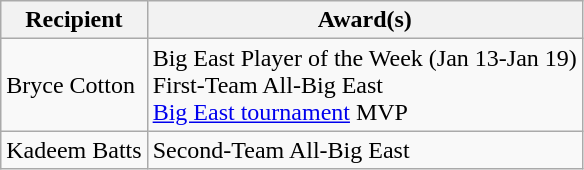<table class="wikitable">
<tr>
<th>Recipient</th>
<th>Award(s)</th>
</tr>
<tr>
<td>Bryce Cotton</td>
<td>Big East Player of the Week (Jan 13-Jan 19)<br>First-Team All-Big East<br><a href='#'>Big East tournament</a> MVP</td>
</tr>
<tr>
<td>Kadeem Batts</td>
<td>Second-Team All-Big East</td>
</tr>
</table>
